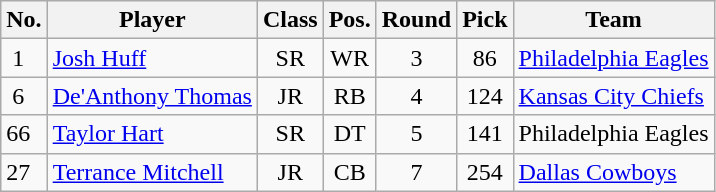<table class="wikitable sortable">
<tr>
<th>No.</th>
<th>Player</th>
<th>Class</th>
<th>Pos.</th>
<th>Round</th>
<th>Pick</th>
<th>Team</th>
</tr>
<tr>
<td> 1</td>
<td><a href='#'>Josh Huff</a></td>
<td align=center>SR</td>
<td align=center>WR</td>
<td align=center>3</td>
<td align=center>86</td>
<td><a href='#'>Philadelphia Eagles</a></td>
</tr>
<tr>
<td> 6</td>
<td><a href='#'>De'Anthony Thomas</a></td>
<td align=center>JR</td>
<td align=center>RB</td>
<td align=center>4</td>
<td align=center>124</td>
<td><a href='#'>Kansas City Chiefs</a></td>
</tr>
<tr>
<td>66</td>
<td><a href='#'>Taylor Hart</a></td>
<td align=center>SR</td>
<td align=center>DT</td>
<td align=center>5</td>
<td align=center>141</td>
<td>Philadelphia Eagles</td>
</tr>
<tr>
<td>27</td>
<td><a href='#'>Terrance Mitchell</a></td>
<td align=center>JR</td>
<td align=center>CB</td>
<td align=center>7</td>
<td align=center>254</td>
<td><a href='#'>Dallas Cowboys</a></td>
</tr>
</table>
